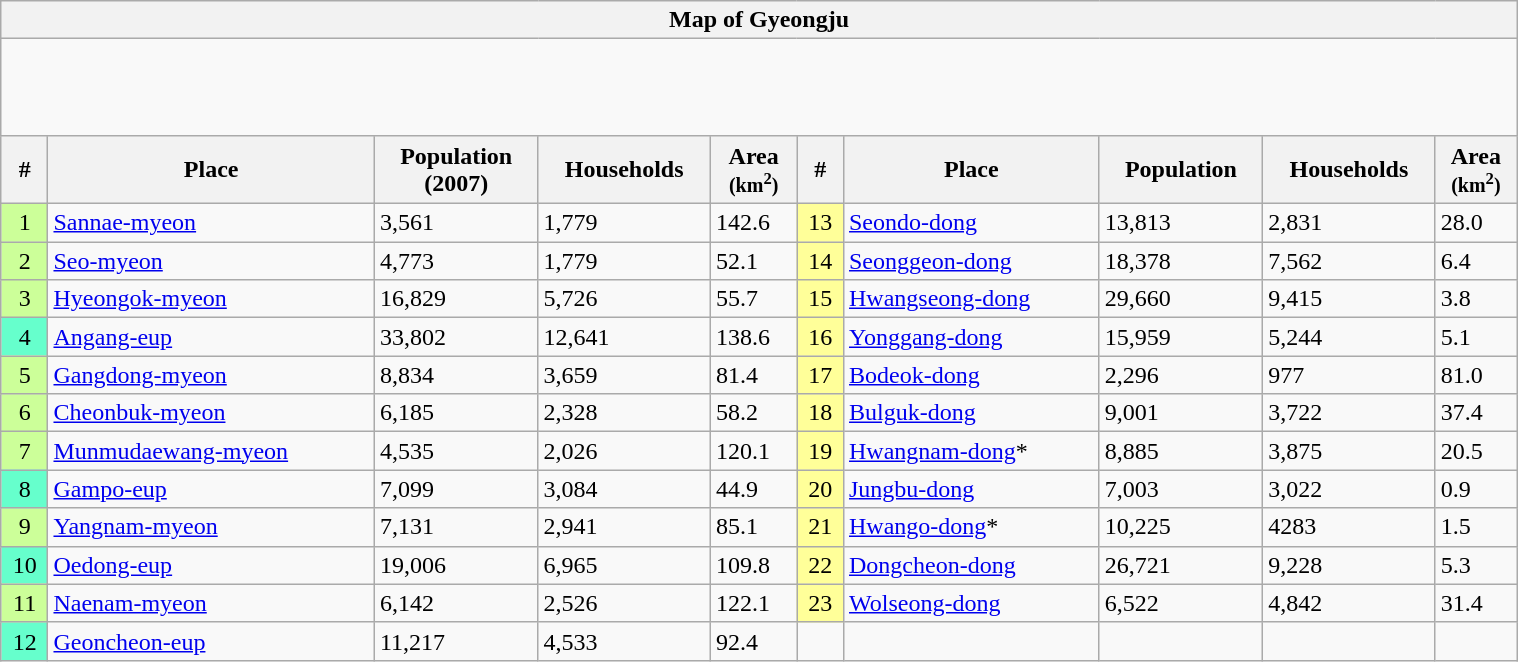<table class="wikitable"  style="width:80%; margin:1em auto;">
<tr>
<th colspan="10">Map of Gyeongju</th>
</tr>
<tr>
<td colspan="10" style="padding: 2em;"></td>
</tr>
<tr>
<th>#</th>
<th>Place</th>
<th>Population<br>(2007)</th>
<th>Households</th>
<th>Area<br><small>(km<sup>2</sup>)</small></th>
<th>#</th>
<th>Place</th>
<th>Population<br></th>
<th>Households</th>
<th>Area<br><small>(km<sup>2</sup>)</small></th>
</tr>
<tr>
<td style="background: #CF9; text-align: center;">1</td>
<td><a href='#'>Sannae-myeon</a></td>
<td>3,561</td>
<td>1,779</td>
<td>142.6</td>
<td style="background: #FF9; text-align: center;">13</td>
<td><a href='#'>Seondo-dong</a></td>
<td>13,813</td>
<td>2,831</td>
<td>28.0</td>
</tr>
<tr>
<td style="background: #CF9; text-align: center;">2</td>
<td><a href='#'>Seo-myeon</a></td>
<td>4,773</td>
<td>1,779</td>
<td>52.1</td>
<td style="background: #FF9; text-align: center;">14</td>
<td><a href='#'>Seonggeon-dong</a></td>
<td>18,378</td>
<td>7,562</td>
<td>6.4</td>
</tr>
<tr>
<td style="background: #CF9; text-align: center;">3</td>
<td><a href='#'>Hyeongok-myeon</a></td>
<td>16,829</td>
<td>5,726</td>
<td>55.7</td>
<td style="background: #FF9; text-align: center;">15</td>
<td><a href='#'>Hwangseong-dong</a></td>
<td>29,660</td>
<td>9,415</td>
<td>3.8</td>
</tr>
<tr>
<td style="background: #6FC; text-align: center;">4</td>
<td><a href='#'>Angang-eup</a></td>
<td>33,802</td>
<td>12,641</td>
<td>138.6</td>
<td style="background: #FF9; text-align: center;">16</td>
<td><a href='#'>Yonggang-dong</a></td>
<td>15,959</td>
<td>5,244</td>
<td>5.1</td>
</tr>
<tr>
<td style="background: #CF9; text-align: center;">5</td>
<td><a href='#'>Gangdong-myeon</a></td>
<td>8,834</td>
<td>3,659</td>
<td>81.4</td>
<td style="background: #FF9; text-align: center;">17</td>
<td><a href='#'>Bodeok-dong</a></td>
<td>2,296</td>
<td>977</td>
<td>81.0</td>
</tr>
<tr>
<td style="background: #CF9; text-align: center;">6</td>
<td><a href='#'>Cheonbuk-myeon</a></td>
<td>6,185</td>
<td>2,328</td>
<td>58.2</td>
<td style="background: #FF9; text-align: center;">18</td>
<td><a href='#'>Bulguk-dong</a></td>
<td>9,001</td>
<td>3,722</td>
<td>37.4</td>
</tr>
<tr>
<td style="background: #CF9; text-align: center;">7</td>
<td><a href='#'>Munmudaewang-myeon</a></td>
<td>4,535</td>
<td>2,026</td>
<td>120.1</td>
<td style="background: #FF9; text-align: center;">19</td>
<td><a href='#'>Hwangnam-dong</a>*</td>
<td>8,885</td>
<td>3,875</td>
<td>20.5</td>
</tr>
<tr>
<td style="background: #6FC; text-align: center;">8</td>
<td><a href='#'>Gampo-eup</a></td>
<td>7,099</td>
<td>3,084</td>
<td>44.9</td>
<td style="background: #FF9; text-align: center;">20</td>
<td><a href='#'>Jungbu-dong</a></td>
<td>7,003</td>
<td>3,022</td>
<td>0.9</td>
</tr>
<tr>
<td style="background: #CF9; text-align: center;">9</td>
<td><a href='#'>Yangnam-myeon</a></td>
<td>7,131</td>
<td>2,941</td>
<td>85.1</td>
<td style="background: #FF9; text-align: center;">21</td>
<td><a href='#'>Hwango-dong</a>*</td>
<td>10,225</td>
<td>4283</td>
<td>1.5</td>
</tr>
<tr>
<td style="background: #6FC; text-align: center;">10</td>
<td><a href='#'>Oedong-eup</a></td>
<td>19,006</td>
<td>6,965</td>
<td>109.8</td>
<td style="background: #FF9; text-align: center;">22</td>
<td><a href='#'>Dongcheon-dong</a></td>
<td>26,721</td>
<td>9,228</td>
<td>5.3</td>
</tr>
<tr>
<td style="background: #CF9; text-align: center;">11</td>
<td><a href='#'>Naenam-myeon</a></td>
<td>6,142</td>
<td>2,526</td>
<td>122.1</td>
<td style="background: #FF9; text-align: center;">23</td>
<td><a href='#'>Wolseong-dong</a></td>
<td>6,522</td>
<td>4,842</td>
<td>31.4</td>
</tr>
<tr>
<td style="background: #6FC; text-align: center;">12</td>
<td><a href='#'>Geoncheon-eup</a></td>
<td>11,217</td>
<td>4,533</td>
<td>92.4</td>
<td></td>
<td></td>
<td></td>
<td></td>
<td></td>
</tr>
</table>
